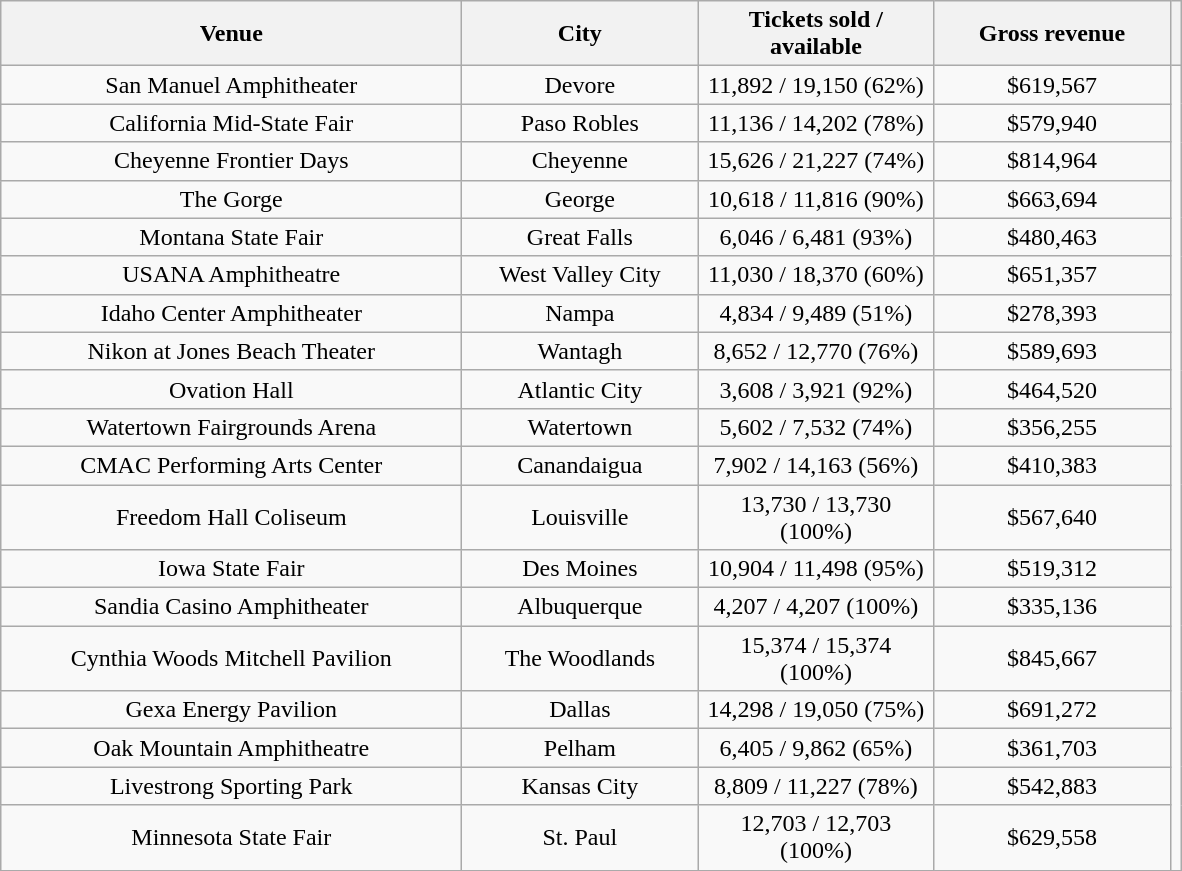<table class="wikitable" style="text-align:center">
<tr>
<th style="width:300px;">Venue</th>
<th style="width:150px;">City</th>
<th style="width:150px;">Tickets sold / available</th>
<th style="width:150px;">Gross revenue</th>
<th></th>
</tr>
<tr>
<td>San Manuel Amphitheater</td>
<td>Devore</td>
<td>11,892 / 19,150 (62%)</td>
<td>$619,567</td>
<td rowspan="19"></td>
</tr>
<tr>
<td>California Mid-State Fair</td>
<td>Paso Robles</td>
<td>11,136 / 14,202 (78%)</td>
<td>$579,940</td>
</tr>
<tr>
<td>Cheyenne Frontier Days</td>
<td>Cheyenne</td>
<td>15,626 / 21,227 (74%)</td>
<td>$814,964</td>
</tr>
<tr>
<td>The Gorge</td>
<td>George</td>
<td>10,618 / 11,816 (90%)</td>
<td>$663,694</td>
</tr>
<tr>
<td>Montana State Fair</td>
<td>Great Falls</td>
<td>6,046 / 6,481 (93%)</td>
<td>$480,463</td>
</tr>
<tr>
<td>USANA Amphitheatre</td>
<td>West Valley City</td>
<td>11,030 / 18,370 (60%)</td>
<td>$651,357</td>
</tr>
<tr>
<td>Idaho Center Amphitheater</td>
<td>Nampa</td>
<td>4,834 / 9,489 (51%)</td>
<td>$278,393</td>
</tr>
<tr>
<td>Nikon at Jones Beach Theater</td>
<td>Wantagh</td>
<td>8,652 / 12,770 (76%)</td>
<td>$589,693</td>
</tr>
<tr>
<td>Ovation Hall</td>
<td>Atlantic City</td>
<td>3,608 / 3,921 (92%)</td>
<td>$464,520</td>
</tr>
<tr>
<td>Watertown Fairgrounds Arena</td>
<td>Watertown</td>
<td>5,602 / 7,532 (74%)</td>
<td>$356,255</td>
</tr>
<tr>
<td>CMAC Performing Arts Center</td>
<td>Canandaigua</td>
<td>7,902 / 14,163 (56%)</td>
<td>$410,383</td>
</tr>
<tr>
<td>Freedom Hall Coliseum</td>
<td>Louisville</td>
<td>13,730 / 13,730 (100%)</td>
<td>$567,640</td>
</tr>
<tr>
<td>Iowa State Fair</td>
<td>Des Moines</td>
<td>10,904 / 11,498 (95%)</td>
<td>$519,312</td>
</tr>
<tr>
<td>Sandia Casino Amphitheater</td>
<td>Albuquerque</td>
<td>4,207 / 4,207 (100%)</td>
<td>$335,136</td>
</tr>
<tr>
<td>Cynthia Woods Mitchell Pavilion</td>
<td>The Woodlands</td>
<td>15,374 / 15,374 (100%)</td>
<td>$845,667</td>
</tr>
<tr>
<td>Gexa Energy Pavilion</td>
<td>Dallas</td>
<td>14,298 / 19,050 (75%)</td>
<td>$691,272</td>
</tr>
<tr>
<td>Oak Mountain Amphitheatre</td>
<td>Pelham</td>
<td>6,405 / 9,862 (65%)</td>
<td>$361,703</td>
</tr>
<tr>
<td>Livestrong Sporting Park</td>
<td>Kansas City</td>
<td>8,809 / 11,227 (78%)</td>
<td>$542,883</td>
</tr>
<tr>
<td>Minnesota State Fair</td>
<td>St. Paul</td>
<td>12,703 / 12,703 (100%)</td>
<td>$629,558</td>
</tr>
<tr>
</tr>
</table>
